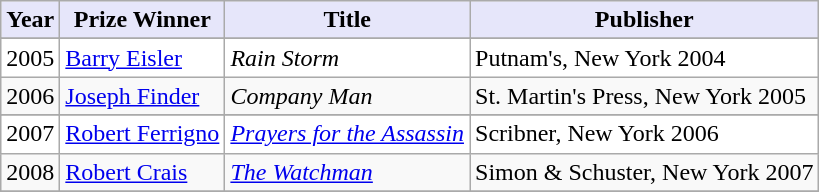<table class="wikitable">
<tr bgcolor=#E6E6FA>
<td align="center"><strong>Year</strong></td>
<td align="center"><strong>Prize Winner</strong></td>
<td align="center"><strong>Title</strong></td>
<td align="center"><strong>Publisher</strong></td>
</tr>
<tr>
</tr>
<tr bgcolor=#ffffff>
<td>2005</td>
<td><a href='#'>Barry Eisler</a></td>
<td><em>Rain Storm</em></td>
<td>Putnam's, New York 2004</td>
</tr>
<tr>
<td>2006</td>
<td><a href='#'>Joseph Finder</a></td>
<td><em>Company Man</em></td>
<td>St. Martin's Press, New York 2005</td>
</tr>
<tr>
</tr>
<tr bgcolor=#ffffff>
<td>2007</td>
<td><a href='#'>Robert Ferrigno</a></td>
<td><em><a href='#'>Prayers for the Assassin</a></em></td>
<td>Scribner, New York 2006</td>
</tr>
<tr>
<td>2008</td>
<td><a href='#'>Robert Crais</a></td>
<td><em><a href='#'>The Watchman</a></em></td>
<td>Simon & Schuster, New York 2007</td>
</tr>
<tr>
</tr>
</table>
